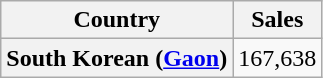<table class="wikitable plainrowheaders" style="text-align:center;">
<tr>
<th>Country</th>
<th>Sales</th>
</tr>
<tr>
<th scope="row">South Korean (<a href='#'>Gaon</a>)</th>
<td>167,638</td>
</tr>
</table>
